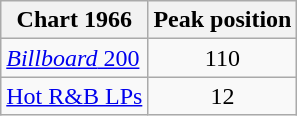<table class="wikitable">
<tr>
<th>Chart 1966</th>
<th>Peak position</th>
</tr>
<tr>
<td><a href='#'><em>Billboard</em> 200</a></td>
<td style="text-align:center;">110</td>
</tr>
<tr>
<td><a href='#'>Hot R&B LPs</a></td>
<td style="text-align:center;">12</td>
</tr>
</table>
